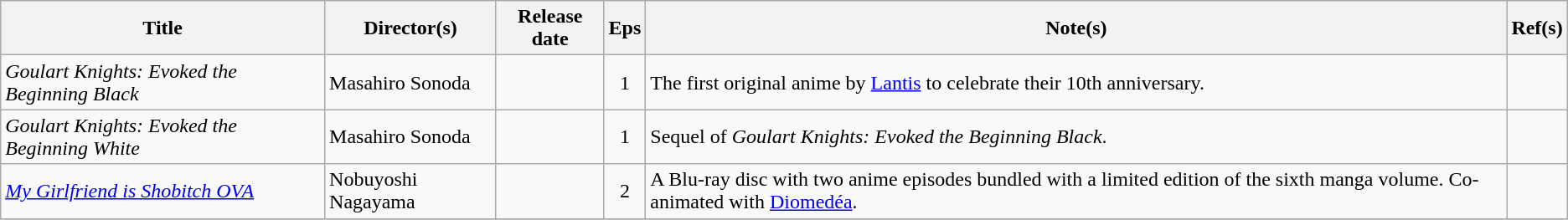<table class="wikitable sortable">
<tr>
<th scope="col">Title</th>
<th scope="col">Director(s)</th>
<th scope="col">Release date</th>
<th scope="col" class="unsortable">Eps</th>
<th scope="col" class="unsortable">Note(s)</th>
<th scope="col" class="unsortable">Ref(s)</th>
</tr>
<tr>
<td><em>Goulart Knights: Evoked the Beginning Black</em></td>
<td>Masahiro Sonoda</td>
<td></td>
<td style="text-align:center">1</td>
<td>The first original anime by <a href='#'>Lantis</a> to celebrate their 10th anniversary.</td>
<td style="text-align:center"></td>
</tr>
<tr>
<td><em>Goulart Knights: Evoked the Beginning White</em></td>
<td>Masahiro Sonoda</td>
<td></td>
<td style="text-align:center">1</td>
<td>Sequel of <em>Goulart Knights: Evoked the Beginning Black</em>.</td>
<td style="text-align:center"></td>
</tr>
<tr>
<td><em><a href='#'>My Girlfriend is Shobitch OVA</a></em></td>
<td>Nobuyoshi Nagayama</td>
<td></td>
<td style="text-align:center">2</td>
<td>A Blu-ray disc with two anime episodes bundled with a limited edition of the sixth manga volume. Co-animated with <a href='#'>Diomedéa</a>.</td>
<td style="text-align:center"></td>
</tr>
<tr>
</tr>
</table>
